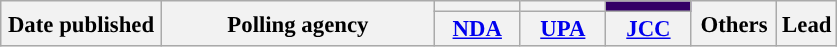<table class="wikitable sortable" style="text-align:center;font-size:95%;line-height:16px">
<tr>
<th rowspan="2" width="100px">Date published</th>
<th rowspan="2" width="175px">Polling agency</th>
<th style="background:"></th>
<th style="background:"></th>
<th style="background:#330066"></th>
<th rowspan="2" width="50px" class="unsortable">Others</th>
<th rowspan="2">Lead</th>
</tr>
<tr>
<th width="50px" class="unsortable"><a href='#'>NDA</a></th>
<th width="50px" class="unsortable"><a href='#'>UPA</a></th>
<th width="50px" class="unsortable"><a href='#'>JCC</a></th>
</tr>
</table>
